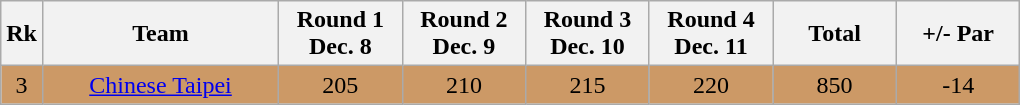<table class=wikitable style="text-align:center">
<tr>
<th width = 10>Rk</th>
<th width = 150>Team</th>
<th width = 75>Round 1 <br> Dec. 8</th>
<th width = 75>Round 2 <br> Dec. 9</th>
<th width = 75>Round 3 <br> Dec. 10</th>
<th width = 75>Round 4 <br> Dec. 11</th>
<th width = 75>Total</th>
<th width = 75>+/- Par</th>
</tr>
<tr bgcolor=CC9966>
<td>3</td>
<td><a href='#'>Chinese Taipei</a></td>
<td>205</td>
<td>210</td>
<td>215</td>
<td>220</td>
<td>850</td>
<td>-14</td>
</tr>
</table>
